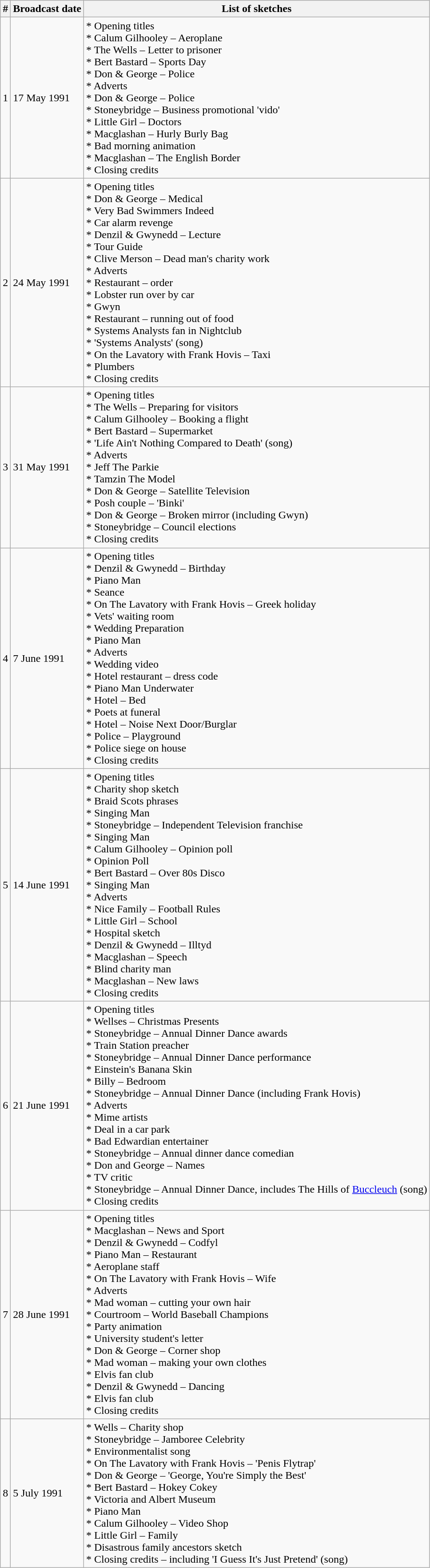<table class="wikitable">
<tr>
<th>#</th>
<th>Broadcast date</th>
<th>List of sketches</th>
</tr>
<tr>
<td>1</td>
<td>17 May 1991</td>
<td>* Opening titles<br>* Calum Gilhooley – Aeroplane<br>* The Wells – Letter to prisoner<br>* Bert Bastard – Sports Day<br>* Don & George – Police<br>* Adverts<br>* Don & George – Police<br>* Stoneybridge – Business promotional 'vido'<br>* Little Girl – Doctors<br>* Macglashan – Hurly Burly Bag<br>* Bad morning animation<br>* Macglashan – The English Border<br>* Closing credits</td>
</tr>
<tr>
<td>2</td>
<td>24 May 1991</td>
<td>* Opening titles<br>* Don & George – Medical<br>* Very Bad Swimmers Indeed<br>* Car alarm revenge<br>* Denzil & Gwynedd – Lecture<br>* Tour Guide<br>* Clive Merson – Dead man's charity work<br>* Adverts<br>* Restaurant – order<br>* Lobster run over by car<br>* Gwyn<br>* Restaurant – running out of food<br>* Systems Analysts fan in Nightclub<br>* 'Systems Analysts' (song)<br>* On the Lavatory with Frank Hovis – Taxi<br>* Plumbers<br>* Closing credits</td>
</tr>
<tr>
<td>3</td>
<td>31 May 1991</td>
<td>* Opening titles<br>* The Wells – Preparing for visitors<br>* Calum Gilhooley – Booking a flight<br>* Bert Bastard – Supermarket<br>* 'Life Ain't Nothing Compared to Death' (song)<br>* Adverts<br>* Jeff The Parkie<br>* Tamzin The Model<br>* Don & George – Satellite Television<br>* Posh couple – 'Binki'<br>* Don & George – Broken mirror (including Gwyn)<br>* Stoneybridge – Council elections<br>* Closing credits</td>
</tr>
<tr>
<td>4</td>
<td>7 June 1991</td>
<td>* Opening titles<br>* Denzil & Gwynedd – Birthday<br>* Piano Man<br>* Seance<br>* On The Lavatory with Frank Hovis – Greek holiday<br>* Vets' waiting room<br>* Wedding Preparation<br>* Piano Man<br>* Adverts<br>* Wedding video<br>* Hotel restaurant – dress code<br>* Piano Man Underwater<br>* Hotel – Bed<br>* Poets at funeral<br>* Hotel – Noise Next Door/Burglar<br>* Police – Playground<br>* Police siege on house<br>* Closing credits</td>
</tr>
<tr>
<td>5</td>
<td>14 June 1991</td>
<td>* Opening titles<br>* Charity shop sketch<br>* Braid Scots phrases<br>* Singing Man<br>* Stoneybridge – Independent Television franchise<br>* Singing Man<br>* Calum Gilhooley – Opinion poll<br>* Opinion Poll<br>* Bert Bastard – Over 80s Disco<br>* Singing Man<br>* Adverts<br>* Nice Family – Football Rules<br>* Little Girl – School<br>* Hospital sketch<br>* Denzil & Gwynedd – Illtyd<br>* Macglashan – Speech<br>* Blind charity man<br>* Macglashan – New laws<br>* Closing credits</td>
</tr>
<tr>
<td>6</td>
<td>21 June 1991</td>
<td>* Opening titles<br>* Wellses – Christmas Presents<br>* Stoneybridge – Annual Dinner Dance awards<br>* Train Station preacher<br>* Stoneybridge – Annual Dinner Dance performance<br>* Einstein's Banana Skin<br>* Billy – Bedroom<br>* Stoneybridge – Annual Dinner Dance (including Frank Hovis)<br>* Adverts<br>* Mime artists<br>* Deal in a car park<br>* Bad Edwardian entertainer<br>* Stoneybridge – Annual dinner dance comedian<br>* Don and George – Names<br>* TV critic<br>* Stoneybridge – Annual Dinner Dance, includes The Hills of <a href='#'>Buccleuch</a> (song)<br>* Closing credits</td>
</tr>
<tr>
<td>7</td>
<td>28 June 1991</td>
<td>* Opening titles<br>* Macglashan – News and Sport<br>* Denzil & Gwynedd – Codfyl<br>* Piano Man – Restaurant<br>* Aeroplane staff<br>* On The Lavatory with Frank Hovis – Wife<br>* Adverts<br>* Mad woman – cutting your own hair<br>* Courtroom – World Baseball Champions<br>* Party animation<br>* University student's letter<br>* Don & George – Corner shop<br>* Mad woman – making your own clothes<br>* Elvis fan club<br>* Denzil & Gwynedd – Dancing<br>* Elvis fan club<br>* Closing credits</td>
</tr>
<tr>
<td>8</td>
<td>5 July 1991</td>
<td>* Wells – Charity shop<br>* Stoneybridge – Jamboree Celebrity<br>* Environmentalist song<br>* On The Lavatory with Frank Hovis – 'Penis Flytrap'<br>* Don & George – 'George, You're Simply the Best'<br>* Bert Bastard – Hokey Cokey<br>* Victoria and Albert Museum<br>* Piano Man<br>* Calum Gilhooley – Video Shop<br>* Little Girl – Family<br>* Disastrous family ancestors sketch<br>* Closing credits – including 'I Guess It's Just Pretend' (song)</td>
</tr>
</table>
